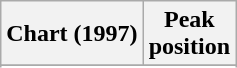<table class="wikitable sortable plainrowheaders" style="text-align:center">
<tr>
<th>Chart (1997)</th>
<th>Peak<br>position</th>
</tr>
<tr>
</tr>
<tr>
</tr>
<tr>
</tr>
<tr>
</tr>
<tr>
</tr>
<tr>
</tr>
<tr>
</tr>
<tr>
</tr>
<tr>
</tr>
</table>
